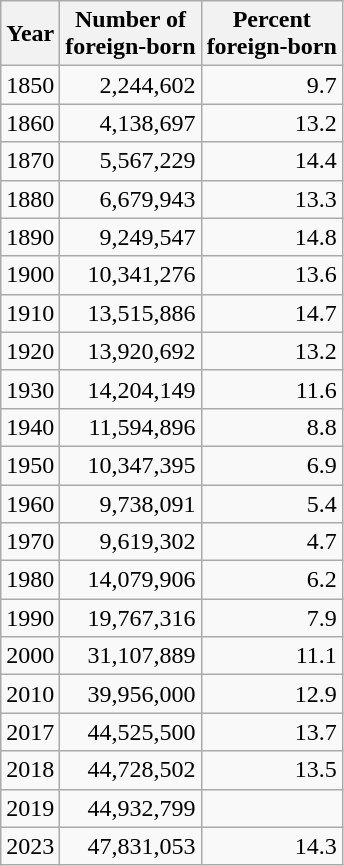<table class="wikitable sortable" style="text-align:right">
<tr>
<th>Year</th>
<th>Number of<br>foreign-born</th>
<th>Percent<br>foreign-born</th>
</tr>
<tr>
<td>1850</td>
<td>2,244,602</td>
<td>9.7</td>
</tr>
<tr>
<td>1860</td>
<td>4,138,697</td>
<td>13.2</td>
</tr>
<tr>
<td>1870</td>
<td>5,567,229</td>
<td>14.4</td>
</tr>
<tr>
<td>1880</td>
<td>6,679,943</td>
<td>13.3</td>
</tr>
<tr>
<td>1890</td>
<td>9,249,547</td>
<td>14.8</td>
</tr>
<tr>
<td>1900</td>
<td>10,341,276</td>
<td>13.6</td>
</tr>
<tr>
<td>1910</td>
<td>13,515,886</td>
<td>14.7</td>
</tr>
<tr>
<td>1920</td>
<td>13,920,692</td>
<td>13.2</td>
</tr>
<tr>
<td>1930</td>
<td>14,204,149</td>
<td>11.6</td>
</tr>
<tr>
<td>1940</td>
<td>11,594,896</td>
<td>8.8</td>
</tr>
<tr>
<td>1950</td>
<td>10,347,395</td>
<td>6.9</td>
</tr>
<tr>
<td>1960</td>
<td>9,738,091</td>
<td>5.4</td>
</tr>
<tr>
<td>1970</td>
<td>9,619,302</td>
<td>4.7</td>
</tr>
<tr>
<td>1980</td>
<td>14,079,906</td>
<td>6.2</td>
</tr>
<tr>
<td>1990</td>
<td>19,767,316</td>
<td>7.9</td>
</tr>
<tr>
<td>2000</td>
<td>31,107,889</td>
<td>11.1</td>
</tr>
<tr>
<td>2010</td>
<td>39,956,000</td>
<td>12.9</td>
</tr>
<tr>
<td>2017</td>
<td>44,525,500</td>
<td>13.7</td>
</tr>
<tr>
<td>2018</td>
<td>44,728,502</td>
<td>13.5</td>
</tr>
<tr>
<td>2019</td>
<td>44,932,799</td>
<td></td>
</tr>
<tr>
<td>2023</td>
<td>47,831,053</td>
<td>14.3</td>
</tr>
</table>
